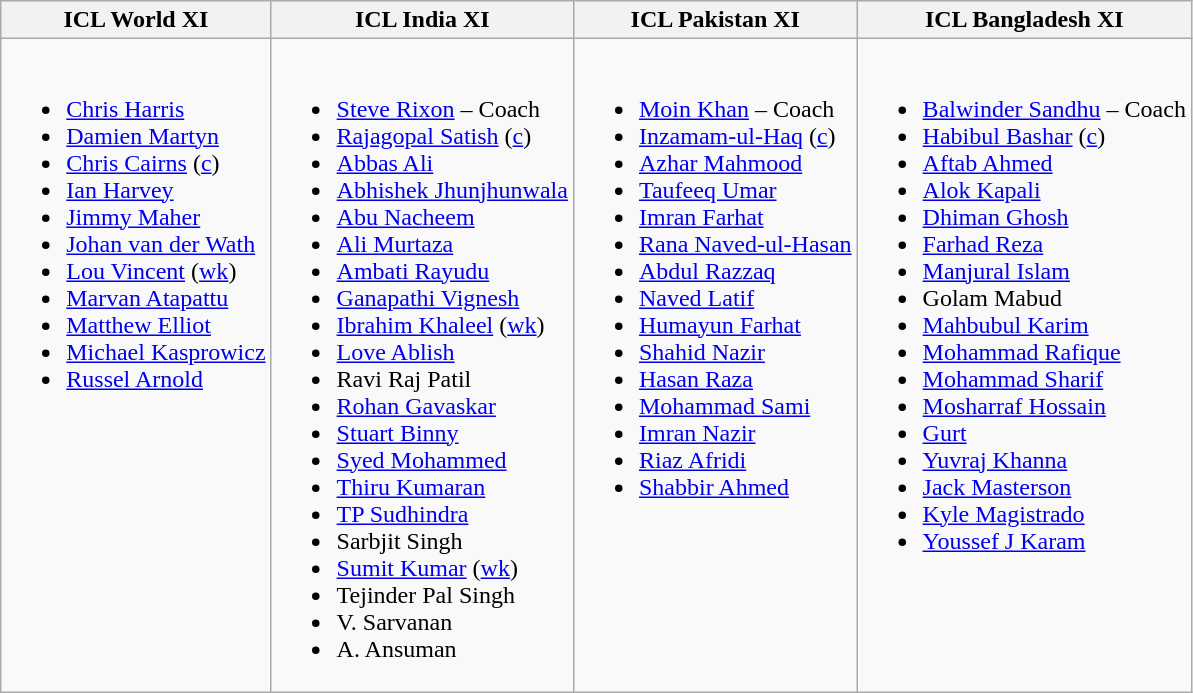<table class="wikitable">
<tr>
<th>ICL World XI</th>
<th>ICL India XI</th>
<th>ICL Pakistan XI</th>
<th>ICL Bangladesh XI</th>
</tr>
<tr>
<td valign=top><br><ul><li><a href='#'>Chris Harris</a></li><li><a href='#'>Damien Martyn</a></li><li><a href='#'>Chris Cairns</a> (<a href='#'>c</a>)</li><li><a href='#'>Ian Harvey</a></li><li><a href='#'>Jimmy Maher</a></li><li><a href='#'>Johan van der Wath</a></li><li><a href='#'>Lou Vincent</a> (<a href='#'>wk</a>)</li><li><a href='#'>Marvan Atapattu</a></li><li><a href='#'>Matthew Elliot</a></li><li><a href='#'>Michael Kasprowicz</a></li><li><a href='#'>Russel Arnold</a></li></ul></td>
<td valign=top><br><ul><li><a href='#'>Steve Rixon</a> – Coach</li><li><a href='#'>Rajagopal Satish</a> (<a href='#'>c</a>)</li><li><a href='#'>Abbas Ali</a></li><li><a href='#'>Abhishek Jhunjhunwala</a></li><li><a href='#'>Abu Nacheem</a></li><li><a href='#'>Ali Murtaza</a></li><li><a href='#'>Ambati Rayudu</a></li><li><a href='#'>Ganapathi Vignesh</a></li><li><a href='#'>Ibrahim Khaleel</a> (<a href='#'>wk</a>)</li><li><a href='#'>Love Ablish</a></li><li>Ravi Raj Patil</li><li><a href='#'>Rohan Gavaskar</a></li><li><a href='#'>Stuart Binny</a></li><li><a href='#'>Syed Mohammed</a></li><li><a href='#'>Thiru Kumaran</a></li><li><a href='#'>TP Sudhindra</a></li><li>Sarbjit Singh</li><li><a href='#'>Sumit Kumar</a> (<a href='#'>wk</a>)</li><li>Tejinder Pal Singh</li><li>V. Sarvanan</li><li>A. Ansuman</li></ul></td>
<td valign=top><br><ul><li><a href='#'>Moin Khan</a> – Coach</li><li><a href='#'>Inzamam-ul-Haq</a> (<a href='#'>c</a>)</li><li><a href='#'>Azhar Mahmood</a></li><li><a href='#'>Taufeeq Umar</a></li><li><a href='#'>Imran Farhat</a></li><li><a href='#'>Rana Naved-ul-Hasan</a></li><li><a href='#'>Abdul Razzaq</a></li><li><a href='#'>Naved Latif</a></li><li><a href='#'>Humayun Farhat</a></li><li><a href='#'>Shahid Nazir</a></li><li><a href='#'>Hasan Raza</a></li><li><a href='#'>Mohammad Sami</a></li><li><a href='#'>Imran Nazir</a></li><li><a href='#'>Riaz Afridi</a></li><li><a href='#'>Shabbir Ahmed</a></li></ul></td>
<td valign=top><br><ul><li><a href='#'>Balwinder Sandhu</a> – Coach</li><li><a href='#'>Habibul Bashar</a> (<a href='#'>c</a>)</li><li><a href='#'>Aftab Ahmed</a></li><li><a href='#'>Alok Kapali</a></li><li><a href='#'>Dhiman Ghosh</a></li><li><a href='#'>Farhad Reza</a></li><li><a href='#'>Manjural Islam</a></li><li>Golam Mabud</li><li><a href='#'>Mahbubul Karim</a></li><li><a href='#'>Mohammad Rafique</a></li><li><a href='#'>Mohammad Sharif</a></li><li><a href='#'>Mosharraf Hossain</a></li><li><a href='#'>Gurt</a></li><li><a href='#'>Yuvraj Khanna</a></li><li><a href='#'>Jack Masterson</a></li><li><a href='#'>Kyle Magistrado</a></li><li><a href='#'>Youssef J Karam</a></li></ul></td>
</tr>
</table>
